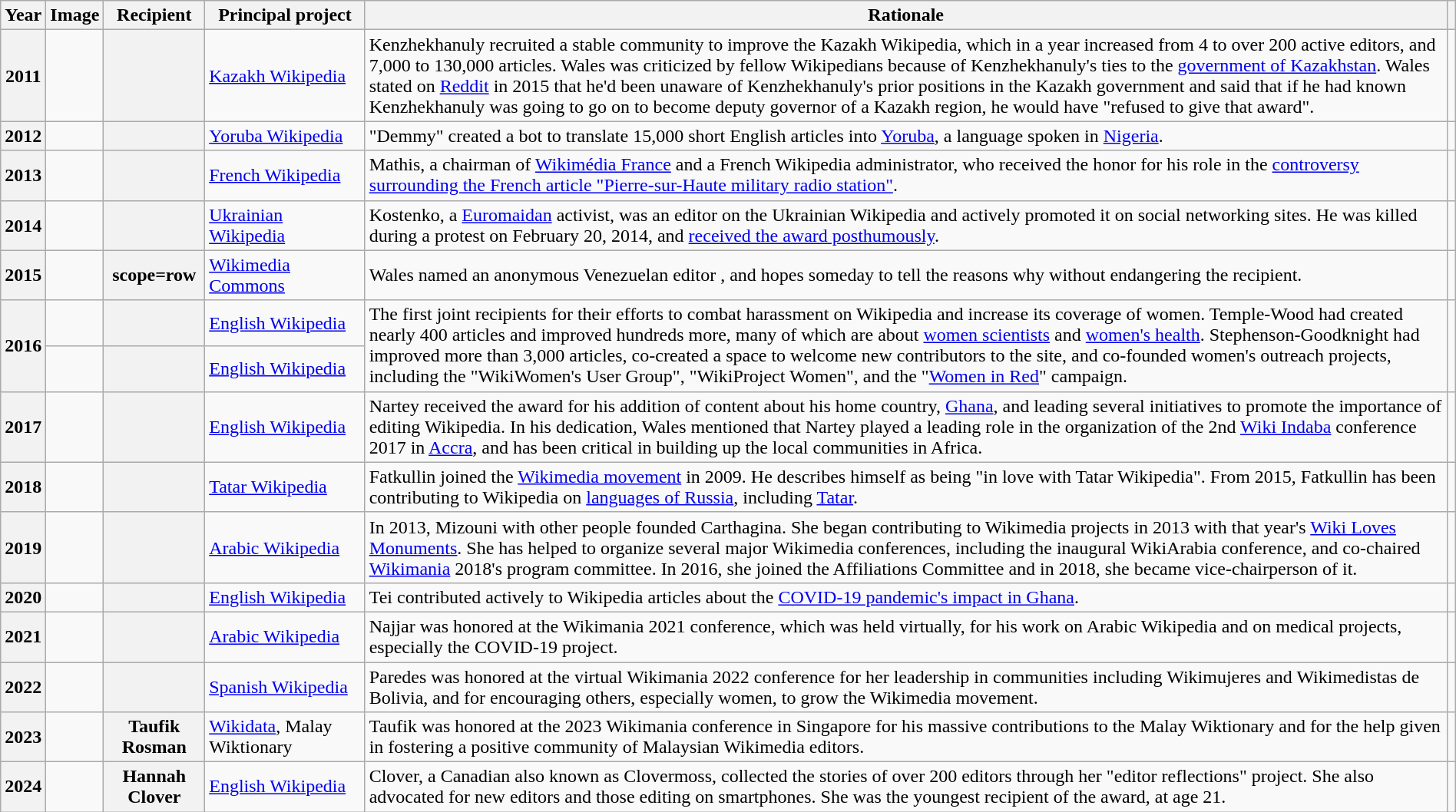<table class="wikitable sortable plainrowheaders" style="width: 100%;">
<tr>
<th scope=col>Year</th>
<th scope=col class=unsortable>Image</th>
<th scope=col>Recipient</th>
<th scope=col>Principal project</th>
<th scope=col class=unsortable>Rationale</th>
<th scope=col class=unsortable></th>
</tr>
<tr>
<th>2011</th>
<td></td>
<th scope=row></th>
<td><a href='#'>Kazakh Wikipedia</a></td>
<td>Kenzhekhanuly recruited a stable community to improve the Kazakh Wikipedia, which in a year increased from 4 to over 200 active editors, and 7,000 to 130,000 articles. Wales was criticized by fellow Wikipedians because of Kenzhekhanuly's ties to the <a href='#'>government of Kazakhstan</a>. Wales stated on <a href='#'>Reddit</a> in 2015 that he'd been unaware of Kenzhekhanuly's prior positions in the Kazakh government and said that if he had known Kenzhekhanuly was going to go on to become deputy governor of a Kazakh region, he would have "refused to give that award".</td>
<td style="text-align:center;"><br></td>
</tr>
<tr>
<th>2012</th>
<td></td>
<th scope=row></th>
<td><a href='#'>Yoruba Wikipedia</a></td>
<td>"Demmy" created a bot to translate 15,000 short English articles into <a href='#'>Yoruba</a>, a language spoken in <a href='#'>Nigeria</a>.</td>
<td style="text-align:center;"></td>
</tr>
<tr>
<th>2013</th>
<td></td>
<th scope=row></th>
<td><a href='#'>French Wikipedia</a></td>
<td>Mathis, a chairman of <a href='#'>Wikimédia France</a> and a French Wikipedia administrator, who received the honor for his role in the <a href='#'>controversy surrounding the French article "Pierre-sur-Haute military radio station"</a>.</td>
<td style="text-align:center;"><br></td>
</tr>
<tr>
<th>2014</th>
<td></td>
<th scope=row></th>
<td><a href='#'>Ukrainian Wikipedia</a></td>
<td>Kostenko, a <a href='#'>Euromaidan</a> activist, was an editor on the Ukrainian Wikipedia and actively promoted it on social networking sites. He was killed during a protest on February 20, 2014, and <a href='#'>received the award posthumously</a>.</td>
<td style="text-align:center;"><br></td>
</tr>
<tr>
<th>2015</th>
<td></td>
<th>scope=row </th>
<td><a href='#'>Wikimedia Commons</a></td>
<td>Wales named an anonymous Venezuelan editor , and hopes someday to tell the reasons why without endangering the recipient.</td>
<td style="text-align:center;"></td>
</tr>
<tr>
<th rowspan="2">2016</th>
<td></td>
<th scope=row></th>
<td><a href='#'>English Wikipedia</a></td>
<td rowspan=2>The first joint recipients for their efforts to combat harassment on Wikipedia and increase its coverage of women. Temple-Wood had created nearly 400 articles and improved hundreds more, many of which are about <a href='#'>women scientists</a> and <a href='#'>women's health</a>. Stephenson-Goodknight had improved more than 3,000 articles, co-created a space to welcome new contributors to the site, and co-founded women's outreach projects, including the "WikiWomen's User Group", "WikiProject Women", and the "<a href='#'>Women in Red</a>" campaign.</td>
<td rowspan="2" style="text-align:center;"><br><br><br></td>
</tr>
<tr>
<td></td>
<th scope=row></th>
<td><a href='#'>English Wikipedia</a></td>
</tr>
<tr>
<th>2017</th>
<td></td>
<th scope=row></th>
<td><a href='#'>English Wikipedia</a></td>
<td>Nartey received the award for his addition of content about his home country, <a href='#'>Ghana</a>, and leading several initiatives to promote the importance of editing Wikipedia. In his dedication, Wales mentioned that Nartey played a leading role in the organization of the 2nd <a href='#'>Wiki Indaba</a> conference 2017 in <a href='#'>Accra</a>, and has been critical in building up the local communities in Africa.</td>
<td style="text-align:center;"></td>
</tr>
<tr>
<th>2018</th>
<td></td>
<th scope=row></th>
<td><a href='#'>Tatar Wikipedia</a></td>
<td>Fatkullin joined the <a href='#'>Wikimedia movement</a> in 2009. He describes himself as being "in love with Tatar Wikipedia". From 2015, Fatkullin has been contributing to Wikipedia on <a href='#'>languages of Russia</a>, including <a href='#'>Tatar</a>.</td>
<td style="text-align:center;"></td>
</tr>
<tr>
<th>2019</th>
<td></td>
<th scope=row></th>
<td><a href='#'>Arabic Wikipedia</a></td>
<td>In 2013, Mizouni with other people founded Carthagina. She began contributing to Wikimedia projects in 2013 with that year's <a href='#'>Wiki Loves Monuments</a>. She has helped to organize several major Wikimedia conferences, including the inaugural WikiArabia conference, and co-chaired <a href='#'>Wikimania</a> 2018's program committee. In 2016, she joined the Affiliations Committee and in 2018, she became vice-chairperson of it.</td>
<td style="text-align:center;"></td>
</tr>
<tr>
<th>2020</th>
<td></td>
<th scope=row></th>
<td><a href='#'>English Wikipedia</a></td>
<td>Tei contributed actively to Wikipedia articles about the <a href='#'>COVID-19 pandemic's impact in Ghana</a>.</td>
<td style="text-align:center;"></td>
</tr>
<tr>
<th>2021</th>
<td></td>
<th scope=row></th>
<td><a href='#'>Arabic Wikipedia</a></td>
<td>Najjar was honored at the Wikimania 2021 conference, which was held virtually, for his work on Arabic Wikipedia and on medical projects, especially the COVID-19 project.</td>
<td style="text-align:center;"></td>
</tr>
<tr>
<th>2022</th>
<td></td>
<th scope=row></th>
<td><a href='#'>Spanish Wikipedia</a></td>
<td>Paredes was honored at the virtual Wikimania 2022 conference for her leadership in communities including Wikimujeres and Wikimedistas de Bolivia, and for encouraging others, especially women, to grow the Wikimedia movement.</td>
<td style="text-align:center;"></td>
</tr>
<tr id="TaufikRosman">
<th>2023</th>
<td></td>
<th scope=row>Taufik Rosman</th>
<td><a href='#'>Wikidata</a>, Malay Wiktionary</td>
<td>Taufik was honored at the 2023 Wikimania conference in Singapore for his massive contributions to the Malay Wiktionary and for the help given in fostering a positive community of Malaysian Wikimedia editors.</td>
<td style="text-align:center;"></td>
</tr>
<tr id="Clover">
<th>2024</th>
<td></td>
<th scope=row>Hannah Clover</th>
<td><a href='#'>English Wikipedia</a></td>
<td>Clover, a Canadian also known as Clovermoss, collected the stories of over 200 editors through her "editor reflections" project. She also advocated for new editors and those editing on smartphones. She was the youngest recipient of the award, at age 21.</td>
<td style="text-align:center;"></td>
</tr>
</table>
